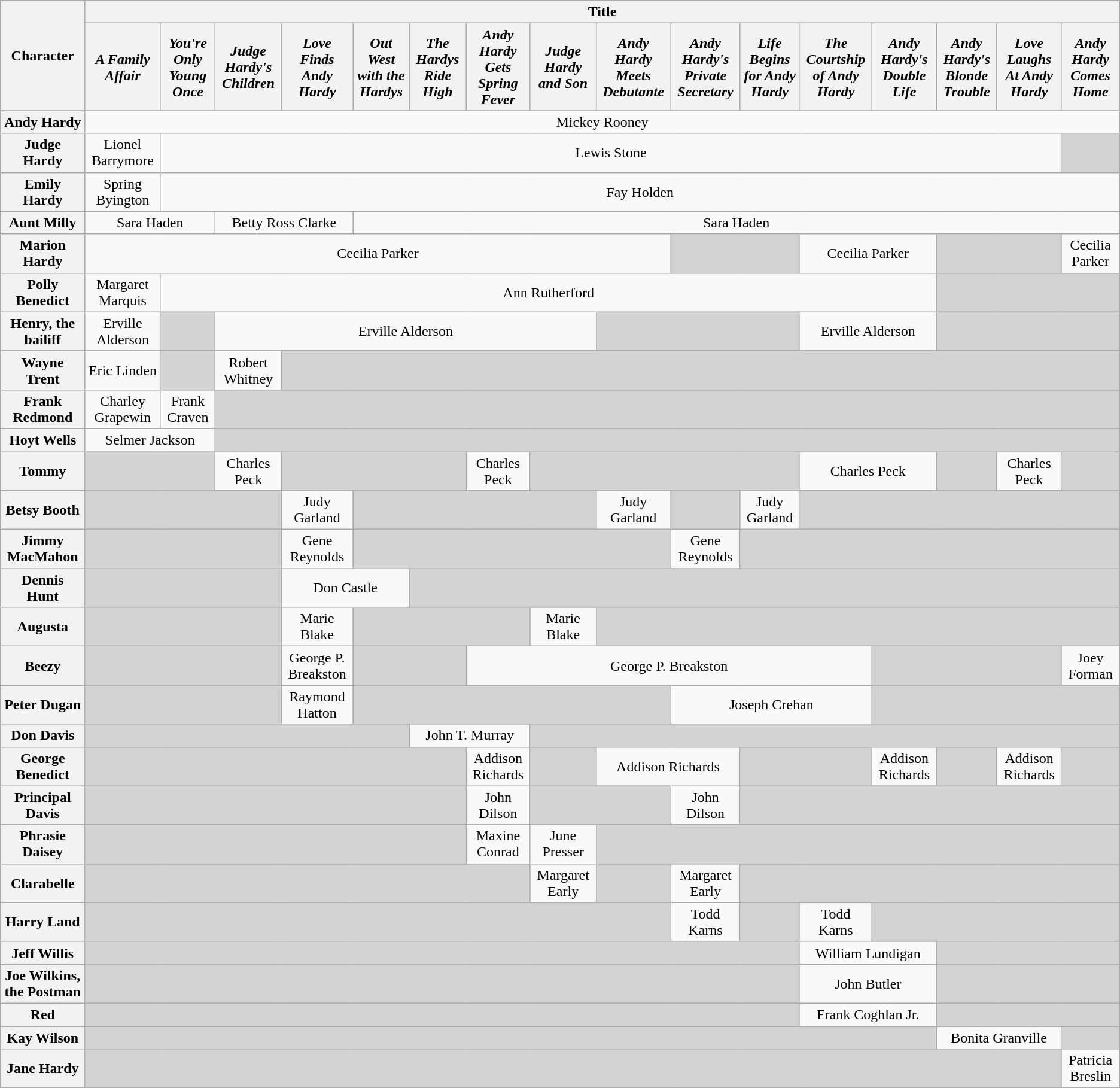<table class="wikitable" style="text-align:center;">
<tr>
<th rowspan="2" style="width:4%;">Character</th>
<th colspan=16>Title</th>
</tr>
<tr>
<th style="width:4%;"><em>A Family Affair</em></th>
<th style="width:4%;"><em>You're Only Young Once</em></th>
<th style="width:4%;"><em>Judge Hardy's Children</em></th>
<th style="width:4%;"><em>Love Finds Andy Hardy</em></th>
<th style="width:4%;"><em>Out West with the Hardys</em></th>
<th style="width:4%;"><em>The Hardys Ride High</em></th>
<th style="width:4%;"><em>Andy Hardy Gets Spring Fever</em></th>
<th style="width:4%;"><em>Judge Hardy and Son</em></th>
<th style="width:4%;"><em>Andy Hardy Meets Debutante</em></th>
<th style="width:4%;"><em>Andy Hardy's Private Secretary</em></th>
<th style="width:4%;"><em>Life Begins for Andy Hardy</em></th>
<th style="width:4%;"><em>The Courtship of Andy Hardy</em></th>
<th style="width:4%;"><em>Andy Hardy's Double Life</em></th>
<th style="width:4%;"><em>Andy Hardy's Blonde Trouble</em></th>
<th style="width:4%;"><em>Love Laughs At Andy Hardy</em></th>
<th style="width:4%;"><em>Andy Hardy Comes Home</em></th>
</tr>
<tr>
</tr>
<tr>
<th>Andy Hardy</th>
<td colspan="16">Mickey Rooney</td>
</tr>
<tr>
<th>Judge Hardy</th>
<td colspan="1">Lionel Barrymore</td>
<td colspan="14">Lewis Stone</td>
<td style="background:#d3d3d3;" colspan=1></td>
</tr>
<tr>
<th>Emily Hardy</th>
<td colspan="1">Spring Byington</td>
<td colspan="15">Fay Holden</td>
</tr>
<tr>
<th>Aunt Milly</th>
<td colspan="2">Sara Haden</td>
<td colspan="2">Betty Ross Clarke</td>
<td colspan=12">Sara Haden</td>
</tr>
<tr>
<th>Marion Hardy</th>
<td colspan="9">Cecilia Parker</td>
<td style="background:#d3d3d3;" colspan=2></td>
<td colspan="2">Cecilia Parker</td>
<td style="background:#d3d3d3;" colspan=2></td>
<td colspan="1">Cecilia Parker</td>
</tr>
<tr>
<th>Polly Benedict</th>
<td colspan="1">Margaret Marquis</td>
<td colspan="12">Ann Rutherford</td>
<td style="background:#d3d3d3;" colspan=3></td>
</tr>
<tr>
<th>Henry, the bailiff</th>
<td colspan="1">Erville Alderson</td>
<td style="background:#d3d3d3;" colspan=1></td>
<td colspan="6">Erville Alderson</td>
<td style="background:#d3d3d3;" colspan=3></td>
<td colspan="2">Erville Alderson</td>
<td style="background:#d3d3d3;" colspan=3></td>
</tr>
<tr>
<th>Wayne Trent</th>
<td colspan="1">Eric Linden</td>
<td style="background:#d3d3d3;" colspan=1></td>
<td colspan="1">Robert Whitney</td>
<td style="background:#d3d3d3;" colspan=13></td>
</tr>
<tr>
<th>Frank Redmond</th>
<td colspan="1">Charley Grapewin</td>
<td colspan="1">Frank Craven</td>
<td style="background:#d3d3d3;" colspan=14></td>
</tr>
<tr>
<th>Hoyt Wells</th>
<td colspan="2">Selmer Jackson</td>
<td style="background:#d3d3d3;" colspan=14></td>
</tr>
<tr>
<th>Tommy</th>
<td style="background: #D3D3D3;" colspan=2></td>
<td colspan="1">Charles Peck</td>
<td style="background: #D3D3D3;" colspan=3></td>
<td colspan="1">Charles Peck</td>
<td style="background: #D3D3D3;" colspan=4></td>
<td colspan="2">Charles Peck</td>
<td style="background: #D3D3D3;" colspan=1></td>
<td colspan="1">Charles Peck</td>
<td style="background: #D3D3D3;" colspan=1></td>
</tr>
<tr>
<th>Betsy Booth</th>
<td style="background: #D3D3D3;" colspan=3></td>
<td colspan="1">Judy Garland</td>
<td style="background: #D3D3D3;" colspan=4></td>
<td colspan="1">Judy Garland</td>
<td style="background: #D3D3D3;" colspan=1></td>
<td colspan="1">Judy Garland</td>
<td style="background: #D3D3D3;" colspan=5></td>
</tr>
<tr>
<th>Jimmy MacMahon</th>
<td style="background: #D3D3D3;" colspan=3></td>
<td colspan="1">Gene Reynolds</td>
<td style="background: #D3D3D3;" colspan=5></td>
<td colspan="1">Gene Reynolds</td>
<td style="background: #D3D3D3;" colspan=6></td>
</tr>
<tr>
<th>Dennis Hunt</th>
<td style="background: #D3D3D3;" colspan=3></td>
<td colspan="2">Don Castle</td>
<td style="background: #D3D3D3;" colspan=11></td>
</tr>
<tr>
<th>Augusta</th>
<td style="background:#d3d3d3;" colspan=3></td>
<td colspan="1">Marie Blake</td>
<td style="background:#d3d3d3;" colspan=3></td>
<td colspan="1">Marie Blake</td>
<td style="background:#d3d3d3;" colspan=8></td>
</tr>
<tr>
<th>Beezy</th>
<td style="background: #D3D3D3;" colspan=3></td>
<td colspan="1">George P. Breakston</td>
<td style="background: #D3D3D3;" colspan=2></td>
<td colspan="6">George P. Breakston</td>
<td style="background: #D3D3D3;" colspan=3></td>
<td colspan="1">Joey Forman</td>
</tr>
<tr>
<th>Peter Dugan</th>
<td style="background: #D3D3D3;" colspan=3></td>
<td colspan="1">Raymond Hatton</td>
<td style="background: #D3D3D3;" colspan=5></td>
<td colspan="3">Joseph Crehan</td>
<td style="background: #D3D3D3;" colspan=4></td>
</tr>
<tr>
<th>Don Davis</th>
<td style="background: #D3D3D3;" colspan=5></td>
<td colspan="2">John T. Murray</td>
<td style="background: #D3D3D3;" colspan=9></td>
</tr>
<tr>
<th>George Benedict</th>
<td style="background: #D3D3D3;" colspan=6></td>
<td colspan="1">Addison Richards</td>
<td style="background: #D3D3D3;" colspan=1></td>
<td colspan="2">Addison Richards</td>
<td style="background: #D3D3D3;" colspan=2></td>
<td colspan="1">Addison Richards</td>
<td style="background: #D3D3D3;" colspan=1></td>
<td colspan="1">Addison Richards</td>
<td style="background: #D3D3D3;" colspan=1></td>
</tr>
<tr>
<th>Principal Davis</th>
<td style="background: #D3D3D3;" colspan=6></td>
<td colspan="1">John Dilson</td>
<td style="background: #D3D3D3;" colspan=2></td>
<td colspan="1">John Dilson</td>
<td style="background: #D3D3D3;" colspan=6></td>
</tr>
<tr>
<th>Phrasie Daisey</th>
<td style="background: #D3D3D3;" colspan=6></td>
<td colspan="1">Maxine Conrad</td>
<td colspan="1">June Presser</td>
<td style="background: #D3D3D3;" colspan=8></td>
</tr>
<tr>
<th>Clarabelle</th>
<td style="background: #D3D3D3;" colspan=7></td>
<td colspan="1">Margaret Early</td>
<td style="background: #D3D3D3;" colspan=1></td>
<td colspan="1">Margaret Early</td>
<td style="background: #D3D3D3;" colspan=6></td>
</tr>
<tr>
<th>Harry Land</th>
<td style="background: #D3D3D3;" colspan=9></td>
<td colspan="1">Todd Karns</td>
<td style="background: #D3D3D3;" colspan=1></td>
<td colspan="1">Todd Karns</td>
<td style="background: #D3D3D3;" colspan=4></td>
</tr>
<tr>
<th>Jeff Willis</th>
<td style="background: #D3D3D3;" colspan=11></td>
<td colspan="2">William Lundigan</td>
<td style="background: #D3D3D3;" colspan=3></td>
</tr>
<tr>
<th>Joe Wilkins, the Postman</th>
<td style="background: #D3D3D3;" colspan=11></td>
<td colspan="2">John Butler</td>
<td style="background: #D3D3D3;" colspan=3></td>
</tr>
<tr>
<th>Red</th>
<td style="background: #D3D3D3;" colspan=11></td>
<td colspan="2">Frank Coghlan Jr.</td>
<td style="background: #D3D3D3;" colspan=3></td>
</tr>
<tr>
<th>Kay Wilson</th>
<td style="background: #D3D3D3;" colspan=13></td>
<td colspan="2">Bonita Granville</td>
<td style="background: #D3D3D3;" colspan=1></td>
</tr>
<tr>
<th>Jane Hardy</th>
<td style="background: #D3D3D3;" colspan=15></td>
<td colspan="1">Patricia Breslin</td>
</tr>
<tr>
</tr>
</table>
